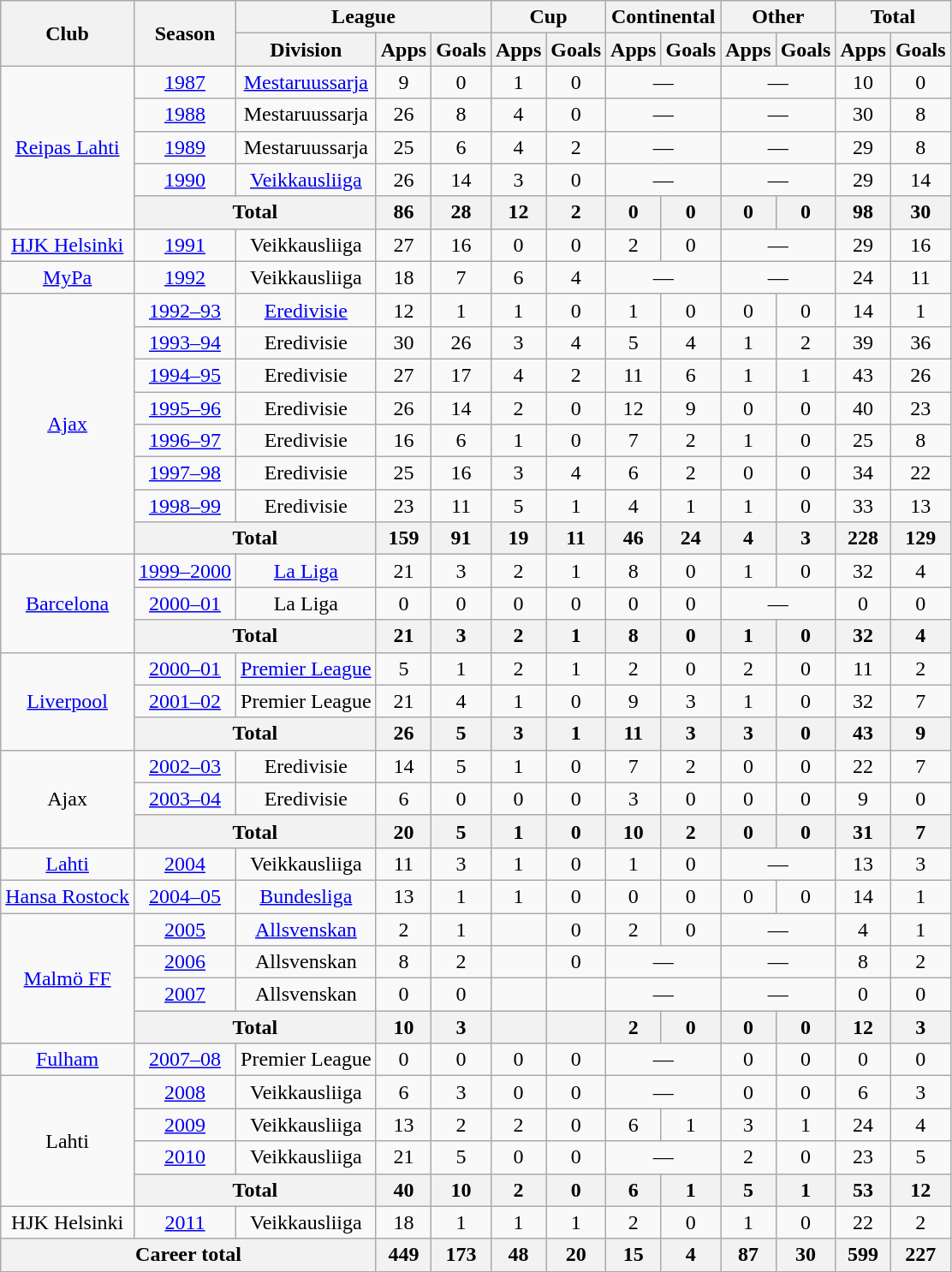<table class="wikitable" style="text-align:center">
<tr>
<th rowspan="2">Club</th>
<th rowspan="2">Season</th>
<th colspan="3">League</th>
<th colspan="2">Cup</th>
<th colspan="2">Continental</th>
<th colspan="2">Other</th>
<th colspan="2">Total</th>
</tr>
<tr>
<th>Division</th>
<th>Apps</th>
<th>Goals</th>
<th>Apps</th>
<th>Goals</th>
<th>Apps</th>
<th>Goals</th>
<th>Apps</th>
<th>Goals</th>
<th>Apps</th>
<th>Goals</th>
</tr>
<tr>
<td rowspan="5"><a href='#'>Reipas Lahti</a></td>
<td><a href='#'>1987</a></td>
<td><a href='#'>Mestaruussarja</a></td>
<td>9</td>
<td>0</td>
<td>1</td>
<td>0</td>
<td colspan="2">—</td>
<td colspan="2">—</td>
<td>10</td>
<td>0</td>
</tr>
<tr>
<td><a href='#'>1988</a></td>
<td>Mestaruussarja</td>
<td>26</td>
<td>8</td>
<td>4</td>
<td>0</td>
<td colspan="2">—</td>
<td colspan="2">—</td>
<td>30</td>
<td>8</td>
</tr>
<tr>
<td><a href='#'>1989</a></td>
<td>Mestaruussarja</td>
<td>25</td>
<td>6</td>
<td>4</td>
<td>2</td>
<td colspan="2">—</td>
<td colspan="2">—</td>
<td>29</td>
<td>8</td>
</tr>
<tr>
<td><a href='#'>1990</a></td>
<td><a href='#'>Veikkausliiga</a></td>
<td>26</td>
<td>14</td>
<td>3</td>
<td>0</td>
<td colspan="2">—</td>
<td colspan="2">—</td>
<td>29</td>
<td>14</td>
</tr>
<tr>
<th colspan="2">Total</th>
<th>86</th>
<th>28</th>
<th>12</th>
<th>2</th>
<th>0</th>
<th>0</th>
<th>0</th>
<th>0</th>
<th>98</th>
<th>30</th>
</tr>
<tr>
<td><a href='#'>HJK Helsinki</a></td>
<td><a href='#'>1991</a></td>
<td>Veikkausliiga</td>
<td>27</td>
<td>16</td>
<td>0</td>
<td>0</td>
<td>2</td>
<td>0</td>
<td colspan="2">—</td>
<td>29</td>
<td>16</td>
</tr>
<tr>
<td><a href='#'>MyPa</a></td>
<td><a href='#'>1992</a></td>
<td>Veikkausliiga</td>
<td>18</td>
<td>7</td>
<td>6</td>
<td>4</td>
<td colspan="2">—</td>
<td colspan="2">—</td>
<td>24</td>
<td>11</td>
</tr>
<tr>
<td rowspan="8"><a href='#'>Ajax</a></td>
<td><a href='#'>1992–93</a></td>
<td><a href='#'>Eredivisie</a></td>
<td>12</td>
<td>1</td>
<td>1</td>
<td>0</td>
<td>1</td>
<td>0</td>
<td>0</td>
<td>0</td>
<td>14</td>
<td>1</td>
</tr>
<tr>
<td><a href='#'>1993–94</a></td>
<td>Eredivisie</td>
<td>30</td>
<td>26</td>
<td>3</td>
<td>4</td>
<td>5</td>
<td>4</td>
<td>1</td>
<td>2</td>
<td>39</td>
<td>36</td>
</tr>
<tr>
<td><a href='#'>1994–95</a></td>
<td>Eredivisie</td>
<td>27</td>
<td>17</td>
<td>4</td>
<td>2</td>
<td>11</td>
<td>6</td>
<td>1</td>
<td>1</td>
<td>43</td>
<td>26</td>
</tr>
<tr>
<td><a href='#'>1995–96</a></td>
<td>Eredivisie</td>
<td>26</td>
<td>14</td>
<td>2</td>
<td>0</td>
<td>12</td>
<td>9</td>
<td>0</td>
<td>0</td>
<td>40</td>
<td>23</td>
</tr>
<tr>
<td><a href='#'>1996–97</a></td>
<td>Eredivisie</td>
<td>16</td>
<td>6</td>
<td>1</td>
<td>0</td>
<td>7</td>
<td>2</td>
<td>1</td>
<td>0</td>
<td>25</td>
<td>8</td>
</tr>
<tr>
<td><a href='#'>1997–98</a></td>
<td>Eredivisie</td>
<td>25</td>
<td>16</td>
<td>3</td>
<td>4</td>
<td>6</td>
<td>2</td>
<td>0</td>
<td>0</td>
<td>34</td>
<td>22</td>
</tr>
<tr>
<td><a href='#'>1998–99</a></td>
<td>Eredivisie</td>
<td>23</td>
<td>11</td>
<td>5</td>
<td>1</td>
<td>4</td>
<td>1</td>
<td>1</td>
<td>0</td>
<td>33</td>
<td>13</td>
</tr>
<tr>
<th colspan="2">Total</th>
<th>159</th>
<th>91</th>
<th>19</th>
<th>11</th>
<th>46</th>
<th>24</th>
<th>4</th>
<th>3</th>
<th>228</th>
<th>129</th>
</tr>
<tr>
<td rowspan="3"><a href='#'>Barcelona</a></td>
<td><a href='#'>1999–2000</a></td>
<td><a href='#'>La Liga</a></td>
<td>21</td>
<td>3</td>
<td>2</td>
<td>1</td>
<td>8</td>
<td>0</td>
<td>1</td>
<td>0</td>
<td>32</td>
<td>4</td>
</tr>
<tr>
<td><a href='#'>2000–01</a></td>
<td>La Liga</td>
<td>0</td>
<td>0</td>
<td>0</td>
<td>0</td>
<td>0</td>
<td>0</td>
<td colspan="2">—</td>
<td>0</td>
<td>0</td>
</tr>
<tr>
<th colspan="2">Total</th>
<th>21</th>
<th>3</th>
<th>2</th>
<th>1</th>
<th>8</th>
<th>0</th>
<th>1</th>
<th>0</th>
<th>32</th>
<th>4</th>
</tr>
<tr>
<td rowspan="3"><a href='#'>Liverpool</a></td>
<td><a href='#'>2000–01</a></td>
<td><a href='#'>Premier League</a></td>
<td>5</td>
<td>1</td>
<td>2</td>
<td>1</td>
<td>2</td>
<td>0</td>
<td>2</td>
<td>0</td>
<td>11</td>
<td>2</td>
</tr>
<tr>
<td><a href='#'>2001–02</a></td>
<td>Premier League</td>
<td>21</td>
<td>4</td>
<td>1</td>
<td>0</td>
<td>9</td>
<td>3</td>
<td>1</td>
<td>0</td>
<td>32</td>
<td>7</td>
</tr>
<tr>
<th colspan="2">Total</th>
<th>26</th>
<th>5</th>
<th>3</th>
<th>1</th>
<th>11</th>
<th>3</th>
<th>3</th>
<th>0</th>
<th>43</th>
<th>9</th>
</tr>
<tr>
<td rowspan="3">Ajax</td>
<td><a href='#'>2002–03</a></td>
<td>Eredivisie</td>
<td>14</td>
<td>5</td>
<td>1</td>
<td>0</td>
<td>7</td>
<td>2</td>
<td>0</td>
<td>0</td>
<td>22</td>
<td>7</td>
</tr>
<tr>
<td><a href='#'>2003–04</a></td>
<td>Eredivisie</td>
<td>6</td>
<td>0</td>
<td>0</td>
<td>0</td>
<td>3</td>
<td>0</td>
<td>0</td>
<td>0</td>
<td>9</td>
<td>0</td>
</tr>
<tr>
<th colspan="2">Total</th>
<th>20</th>
<th>5</th>
<th>1</th>
<th>0</th>
<th>10</th>
<th>2</th>
<th>0</th>
<th>0</th>
<th>31</th>
<th>7</th>
</tr>
<tr>
<td><a href='#'>Lahti</a></td>
<td><a href='#'>2004</a></td>
<td>Veikkausliiga</td>
<td>11</td>
<td>3</td>
<td>1</td>
<td>0</td>
<td>1</td>
<td>0</td>
<td colspan="2">—</td>
<td>13</td>
<td>3</td>
</tr>
<tr>
<td><a href='#'>Hansa Rostock</a></td>
<td><a href='#'>2004–05</a></td>
<td><a href='#'>Bundesliga</a></td>
<td>13</td>
<td>1</td>
<td>1</td>
<td>0</td>
<td>0</td>
<td>0</td>
<td>0</td>
<td>0</td>
<td>14</td>
<td>1</td>
</tr>
<tr>
<td rowspan="4"><a href='#'>Malmö FF</a></td>
<td><a href='#'>2005</a></td>
<td><a href='#'>Allsvenskan</a></td>
<td>2</td>
<td>1</td>
<td></td>
<td>0</td>
<td>2</td>
<td>0</td>
<td colspan="2">—</td>
<td>4</td>
<td>1</td>
</tr>
<tr>
<td><a href='#'>2006</a></td>
<td>Allsvenskan</td>
<td>8</td>
<td>2</td>
<td></td>
<td>0</td>
<td colspan="2">—</td>
<td colspan="2">—</td>
<td>8</td>
<td>2</td>
</tr>
<tr>
<td><a href='#'>2007</a></td>
<td>Allsvenskan</td>
<td>0</td>
<td>0</td>
<td></td>
<td></td>
<td colspan="2">—</td>
<td colspan="2">—</td>
<td>0</td>
<td>0</td>
</tr>
<tr>
<th colspan="2">Total</th>
<th>10</th>
<th>3</th>
<th></th>
<th></th>
<th>2</th>
<th>0</th>
<th>0</th>
<th>0</th>
<th>12</th>
<th>3</th>
</tr>
<tr>
<td><a href='#'>Fulham</a></td>
<td><a href='#'>2007–08</a></td>
<td>Premier League</td>
<td>0</td>
<td>0</td>
<td>0</td>
<td>0</td>
<td colspan="2">—</td>
<td>0</td>
<td>0</td>
<td>0</td>
<td>0</td>
</tr>
<tr>
<td rowspan="4">Lahti</td>
<td><a href='#'>2008</a></td>
<td>Veikkausliiga</td>
<td>6</td>
<td>3</td>
<td>0</td>
<td>0</td>
<td colspan="2">—</td>
<td>0</td>
<td>0</td>
<td>6</td>
<td>3</td>
</tr>
<tr>
<td><a href='#'>2009</a></td>
<td>Veikkausliiga</td>
<td>13</td>
<td>2</td>
<td>2</td>
<td>0</td>
<td>6</td>
<td>1</td>
<td>3</td>
<td>1</td>
<td>24</td>
<td>4</td>
</tr>
<tr>
<td><a href='#'>2010</a></td>
<td>Veikkausliiga</td>
<td>21</td>
<td>5</td>
<td>0</td>
<td>0</td>
<td colspan="2">—</td>
<td>2</td>
<td>0</td>
<td>23</td>
<td>5</td>
</tr>
<tr>
<th colspan="2">Total</th>
<th>40</th>
<th>10</th>
<th>2</th>
<th>0</th>
<th>6</th>
<th>1</th>
<th>5</th>
<th>1</th>
<th>53</th>
<th>12</th>
</tr>
<tr>
<td>HJK Helsinki</td>
<td><a href='#'>2011</a></td>
<td>Veikkausliiga</td>
<td>18</td>
<td>1</td>
<td>1</td>
<td>1</td>
<td>2</td>
<td>0</td>
<td>1</td>
<td>0</td>
<td>22</td>
<td>2</td>
</tr>
<tr>
<th colspan="3">Career total</th>
<th>449</th>
<th>173</th>
<th>48</th>
<th>20</th>
<th>15</th>
<th>4</th>
<th>87</th>
<th>30</th>
<th>599</th>
<th>227</th>
</tr>
</table>
